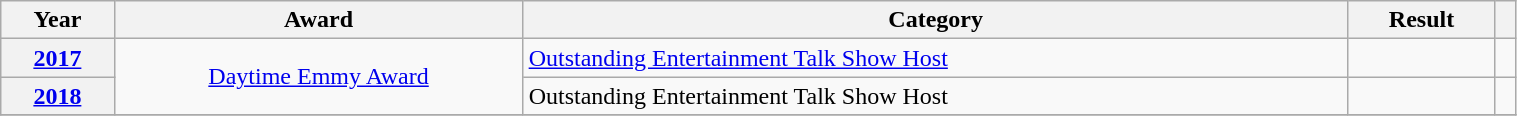<table class="wikitable plainrowheaders" style="width:80%;">
<tr>
<th>Year</th>
<th style="width:27%;" scope="col">Award</th>
<th>Category</th>
<th>Result</th>
<th></th>
</tr>
<tr>
<th scope="row"><a href='#'>2017</a></th>
<td style="text-align:center;" rowspan="2"><a href='#'>Daytime Emmy Award</a></td>
<td><a href='#'>Outstanding Entertainment Talk Show Host</a><br></td>
<td></td>
<td style="text-align:center;"></td>
</tr>
<tr>
<th scope="row"><a href='#'>2018</a></th>
<td>Outstanding Entertainment Talk Show Host<br></td>
<td></td>
<td style="text-align:center;"></td>
</tr>
<tr>
</tr>
</table>
